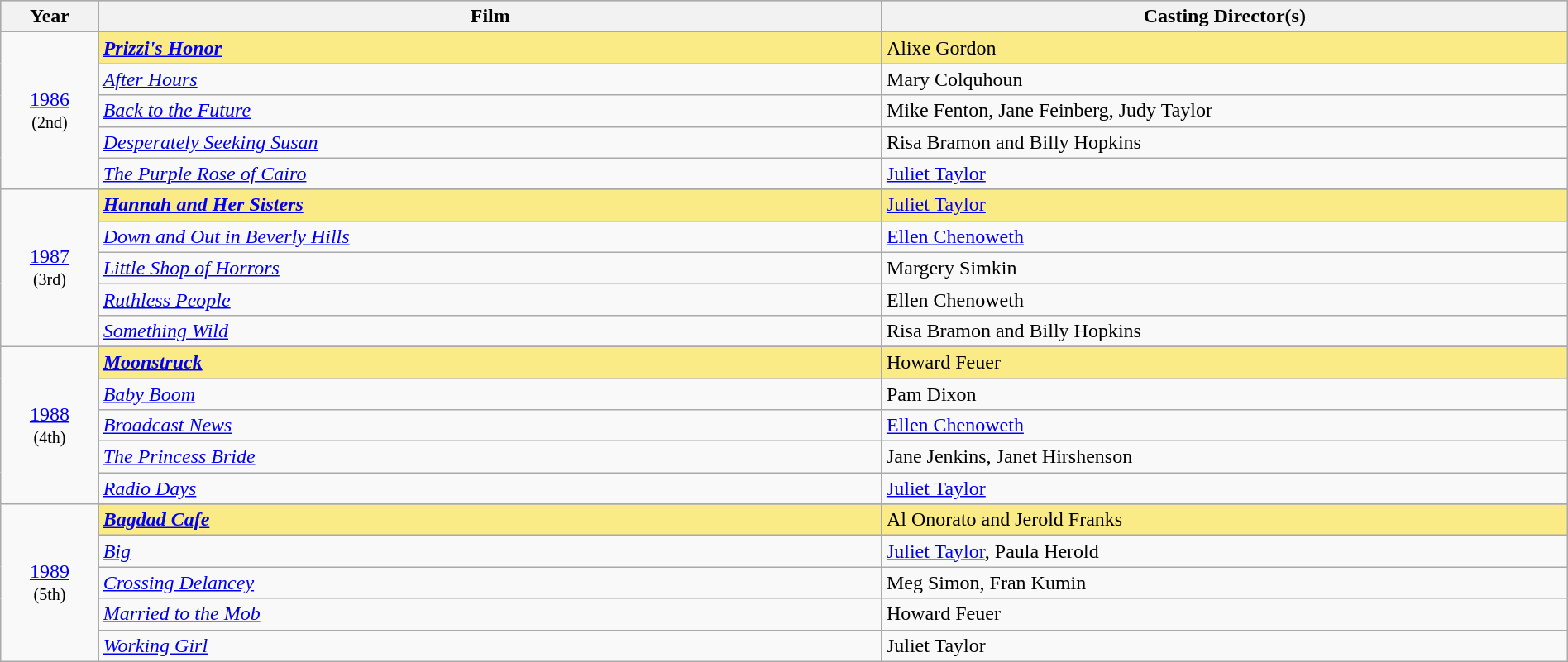<table class="wikitable" style="width:100%">
<tr bgcolor="#bebebe">
<th width="5%">Year</th>
<th width="40%">Film</th>
<th width="35%">Casting Director(s)</th>
</tr>
<tr>
<td rowspan=6 style="text-align:center"><a href='#'>1986</a><br><small>(2nd)</small><br></td>
</tr>
<tr style="background:#FAEB86">
<td><strong><em><a href='#'>Prizzi's Honor</a></em></strong></td>
<td>Alixe Gordon</td>
</tr>
<tr>
<td><em><a href='#'>After Hours</a></em></td>
<td>Mary Colquhoun</td>
</tr>
<tr>
<td><em><a href='#'>Back to the Future</a></em></td>
<td>Mike Fenton, Jane Feinberg, Judy Taylor</td>
</tr>
<tr>
<td><em><a href='#'>Desperately Seeking Susan</a></em></td>
<td>Risa Bramon and Billy Hopkins</td>
</tr>
<tr>
<td><em><a href='#'>The Purple Rose of Cairo</a></em></td>
<td><a href='#'>Juliet Taylor</a></td>
</tr>
<tr>
<td rowspan=6 style="text-align:center"><a href='#'>1987</a><br><small>(3rd)</small><br></td>
</tr>
<tr style="background:#FAEB86">
<td><strong><em><a href='#'>Hannah and Her Sisters</a></em></strong></td>
<td><a href='#'>Juliet Taylor</a></td>
</tr>
<tr>
<td><em><a href='#'>Down and Out in Beverly Hills</a></em></td>
<td><a href='#'>Ellen Chenoweth</a></td>
</tr>
<tr>
<td><em><a href='#'>Little Shop of Horrors</a></em></td>
<td>Margery Simkin</td>
</tr>
<tr>
<td><em><a href='#'>Ruthless People</a></em></td>
<td>Ellen Chenoweth</td>
</tr>
<tr>
<td><em><a href='#'>Something Wild</a></em></td>
<td>Risa Bramon and Billy Hopkins</td>
</tr>
<tr>
<td rowspan=6 style="text-align:center"><a href='#'>1988</a><br><small>(4th)</small><br></td>
</tr>
<tr style="background:#FAEB86">
<td><strong><em><a href='#'>Moonstruck</a></em></strong></td>
<td>Howard Feuer</td>
</tr>
<tr>
<td><em><a href='#'>Baby Boom</a></em></td>
<td>Pam Dixon</td>
</tr>
<tr>
<td><em><a href='#'>Broadcast News</a></em></td>
<td><a href='#'>Ellen Chenoweth</a></td>
</tr>
<tr>
<td><em><a href='#'>The Princess Bride</a></em></td>
<td>Jane Jenkins, Janet Hirshenson</td>
</tr>
<tr>
<td><em><a href='#'>Radio Days</a></em></td>
<td><a href='#'>Juliet Taylor</a></td>
</tr>
<tr>
<td rowspan=6 style="text-align:center"><a href='#'>1989</a><br><small>(5th)</small><br></td>
</tr>
<tr style="background:#FAEB86">
<td><strong><em><a href='#'>Bagdad Cafe</a></em></strong></td>
<td>Al Onorato and Jerold Franks</td>
</tr>
<tr>
<td><em><a href='#'>Big</a></em></td>
<td><a href='#'>Juliet Taylor</a>, Paula Herold</td>
</tr>
<tr>
<td><em><a href='#'>Crossing Delancey</a></em></td>
<td>Meg Simon, Fran Kumin</td>
</tr>
<tr>
<td><em><a href='#'>Married to the Mob</a></em></td>
<td>Howard Feuer</td>
</tr>
<tr>
<td><em><a href='#'>Working Girl</a></em></td>
<td>Juliet Taylor</td>
</tr>
</table>
